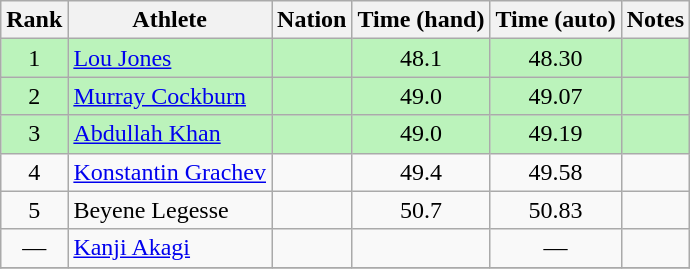<table class="wikitable sortable" style="text-align:center">
<tr>
<th>Rank</th>
<th>Athlete</th>
<th>Nation</th>
<th>Time (hand)</th>
<th>Time (auto)</th>
<th>Notes</th>
</tr>
<tr bgcolor=bbf3bb>
<td>1</td>
<td align=left><a href='#'>Lou Jones</a></td>
<td align=left></td>
<td>48.1</td>
<td>48.30</td>
<td></td>
</tr>
<tr bgcolor=bbf3bb>
<td>2</td>
<td align=left><a href='#'>Murray Cockburn</a></td>
<td align=left></td>
<td>49.0</td>
<td>49.07</td>
<td></td>
</tr>
<tr bgcolor=bbf3bb>
<td>3</td>
<td align=left><a href='#'>Abdullah Khan</a></td>
<td align=left></td>
<td>49.0</td>
<td>49.19</td>
<td></td>
</tr>
<tr>
<td>4</td>
<td align=left><a href='#'>Konstantin Grachev</a></td>
<td align=left></td>
<td>49.4</td>
<td>49.58</td>
<td></td>
</tr>
<tr>
<td>5</td>
<td align=left>Beyene Legesse</td>
<td align=left></td>
<td>50.7</td>
<td>50.83</td>
<td></td>
</tr>
<tr>
<td data-sort-value=6>—</td>
<td align=left><a href='#'>Kanji Akagi</a></td>
<td align=left></td>
<td></td>
<td>—</td>
<td></td>
</tr>
<tr>
</tr>
</table>
